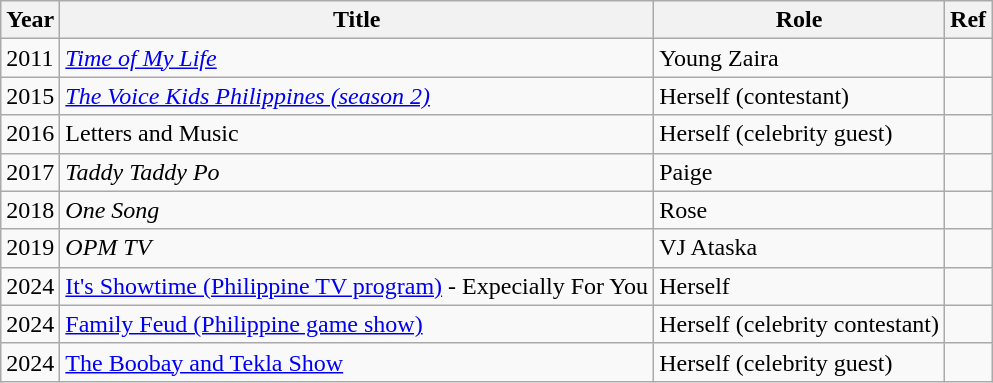<table class="wikitable sortable">
<tr>
<th>Year</th>
<th>Title</th>
<th>Role</th>
<th>Ref</th>
</tr>
<tr>
<td>2011</td>
<td><em><a href='#'>Time of My Life</a></em></td>
<td>Young Zaira</td>
<td align="center"></td>
</tr>
<tr>
<td>2015</td>
<td><em><a href='#'>The Voice Kids Philippines (season 2)</a></em></td>
<td>Herself (contestant)</td>
<td align="center"></td>
</tr>
<tr>
<td>2016</td>
<td>Letters and Music</td>
<td>Herself (celebrity guest)</td>
<td align="center"></td>
</tr>
<tr>
<td>2017</td>
<td><em>Taddy Taddy Po</em></td>
<td>Paige</td>
<td align="center"></td>
</tr>
<tr>
<td>2018</td>
<td><em>One Song</em></td>
<td>Rose</td>
<td align="center"></td>
</tr>
<tr>
<td>2019</td>
<td><em>OPM TV</em></td>
<td>VJ Ataska</td>
<td align="center"></td>
</tr>
<tr>
<td>2024</td>
<td><a href='#'>It's Showtime (Philippine TV program)</a> - Expecially For You</td>
<td>Herself</td>
<td align="center"></td>
</tr>
<tr>
<td>2024</td>
<td><a href='#'>Family Feud (Philippine game show)</a></td>
<td>Herself (celebrity contestant)</td>
<td align="center"></td>
</tr>
<tr>
<td>2024</td>
<td><a href='#'>The Boobay and Tekla Show</a></td>
<td>Herself (celebrity guest)</td>
<td align="center"></td>
</tr>
</table>
